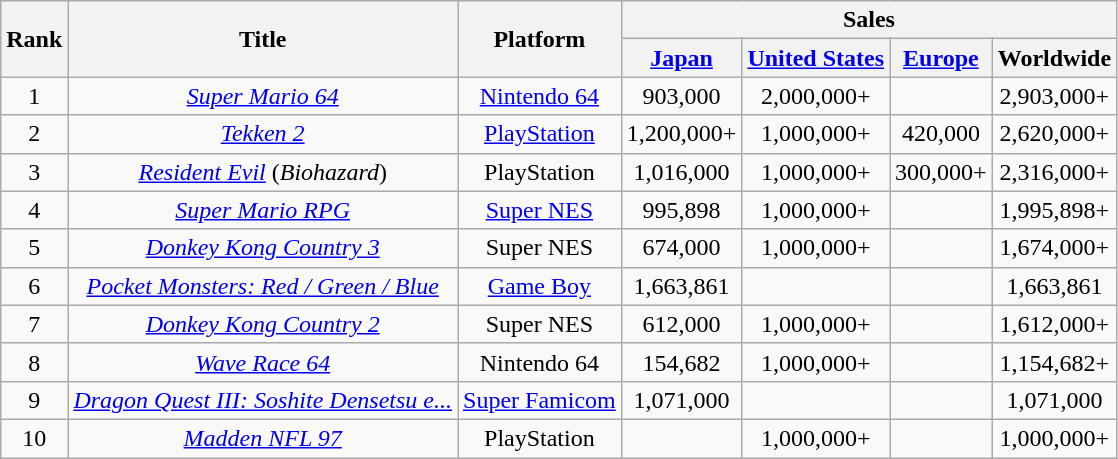<table class="wikitable sortable" style="text-align:center">
<tr>
<th rowspan="2">Rank</th>
<th rowspan="2">Title</th>
<th rowspan="2">Platform</th>
<th colspan="4">Sales</th>
</tr>
<tr>
<th><a href='#'>Japan</a></th>
<th><a href='#'>United States</a></th>
<th><a href='#'>Europe</a></th>
<th>Worldwide</th>
</tr>
<tr>
<td>1</td>
<td><em><a href='#'>Super Mario 64</a></em></td>
<td><a href='#'>Nintendo 64</a></td>
<td>903,000</td>
<td>2,000,000+</td>
<td></td>
<td>2,903,000+</td>
</tr>
<tr>
<td>2</td>
<td><em><a href='#'>Tekken 2</a></em></td>
<td><a href='#'>PlayStation</a></td>
<td>1,200,000+</td>
<td>1,000,000+</td>
<td>420,000</td>
<td>2,620,000+</td>
</tr>
<tr>
<td>3</td>
<td><em><a href='#'>Resident Evil</a></em> (<em>Biohazard</em>)</td>
<td>PlayStation</td>
<td>1,016,000</td>
<td>1,000,000+</td>
<td>300,000+</td>
<td>2,316,000+</td>
</tr>
<tr>
<td>4</td>
<td><em><a href='#'>Super Mario RPG</a></em></td>
<td><a href='#'>Super NES</a></td>
<td>995,898</td>
<td>1,000,000+</td>
<td></td>
<td>1,995,898+</td>
</tr>
<tr>
<td>5</td>
<td><em><a href='#'>Donkey Kong Country 3</a></em></td>
<td>Super NES</td>
<td>674,000</td>
<td>1,000,000+</td>
<td></td>
<td>1,674,000+</td>
</tr>
<tr>
<td>6</td>
<td><em><a href='#'>Pocket Monsters: Red / Green / Blue</a></em></td>
<td><a href='#'>Game Boy</a></td>
<td>1,663,861</td>
<td></td>
<td></td>
<td>1,663,861</td>
</tr>
<tr>
<td>7</td>
<td><em><a href='#'>Donkey Kong Country 2</a></em></td>
<td>Super NES</td>
<td>612,000</td>
<td>1,000,000+</td>
<td></td>
<td>1,612,000+</td>
</tr>
<tr>
<td>8</td>
<td><em><a href='#'>Wave Race 64</a></em></td>
<td>Nintendo 64</td>
<td>154,682</td>
<td>1,000,000+</td>
<td></td>
<td>1,154,682+</td>
</tr>
<tr>
<td>9</td>
<td><em><a href='#'>Dragon Quest III: Soshite Densetsu e...</a></em></td>
<td><a href='#'>Super Famicom</a></td>
<td>1,071,000</td>
<td></td>
<td></td>
<td>1,071,000</td>
</tr>
<tr>
<td>10</td>
<td><em><a href='#'>Madden NFL 97</a></em></td>
<td>PlayStation</td>
<td></td>
<td>1,000,000+</td>
<td></td>
<td>1,000,000+</td>
</tr>
</table>
